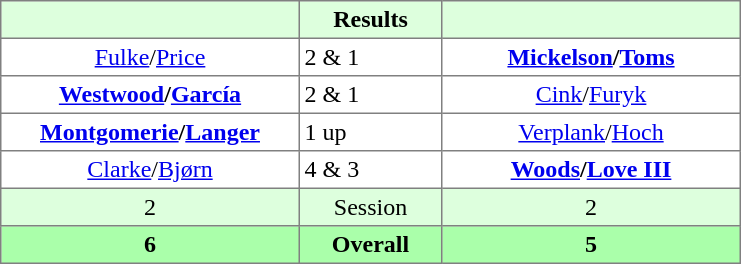<table border="1" cellpadding="3" style="border-collapse:collapse; text-align:center;">
<tr style="background:#dfd;">
<th style="width:12em;"></th>
<th style="width:5.5em;">Results</th>
<th style="width:12em;"></th>
</tr>
<tr>
<td><a href='#'>Fulke</a>/<a href='#'>Price</a></td>
<td align=left> 2 & 1</td>
<td><strong><a href='#'>Mickelson</a>/<a href='#'>Toms</a></strong></td>
</tr>
<tr>
<td><strong><a href='#'>Westwood</a>/<a href='#'>García</a></strong></td>
<td align=left> 2 & 1</td>
<td><a href='#'>Cink</a>/<a href='#'>Furyk</a></td>
</tr>
<tr>
<td><strong><a href='#'>Montgomerie</a>/<a href='#'>Langer</a></strong></td>
<td align=left> 1 up</td>
<td><a href='#'>Verplank</a>/<a href='#'>Hoch</a></td>
</tr>
<tr>
<td><a href='#'>Clarke</a>/<a href='#'>Bjørn</a></td>
<td align=left> 4 & 3</td>
<td><strong><a href='#'>Woods</a>/<a href='#'>Love III</a></strong></td>
</tr>
<tr style="background:#dfd;">
<td>2</td>
<td>Session</td>
<td>2</td>
</tr>
<tr style="background:#afa;">
<th>6</th>
<th>Overall</th>
<th>5</th>
</tr>
</table>
